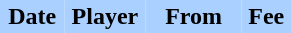<table border="0" cellspacing="0" cellpadding="2">
<tr bgcolor=AAD0FF>
<th width=20%>Date</th>
<th width=25%>Player</th>
<th width=30%>From</th>
<th width=15%>Fee</th>
</tr>
<tr>
<td></td>
<td></td>
<td></td>
</tr>
</table>
